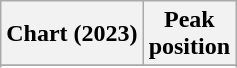<table class="wikitable sortable plainrowheaders">
<tr>
<th scope="col">Chart (2023)</th>
<th scope="col">Peak<br>position</th>
</tr>
<tr>
</tr>
<tr>
</tr>
<tr>
</tr>
<tr>
</tr>
</table>
